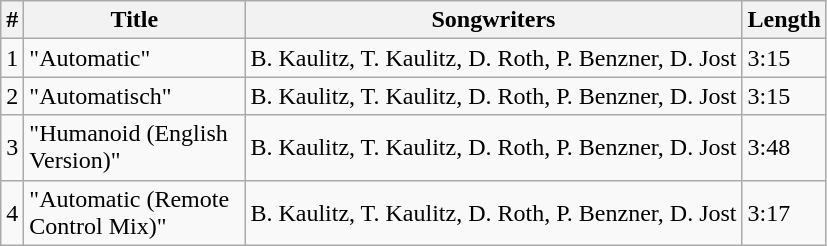<table class="wikitable">
<tr>
<th style="text-align:center;">#</th>
<th style="text-align:center; width:140px;">Title</th>
<th style="text-align:center;">Songwriters</th>
<th style="text-align:center;">Length</th>
</tr>
<tr>
<td>1</td>
<td>"Automatic"</td>
<td>B. Kaulitz, T. Kaulitz, D. Roth, P. Benzner, D. Jost</td>
<td>3:15</td>
</tr>
<tr>
<td>2</td>
<td>"Automatisch"</td>
<td>B. Kaulitz, T. Kaulitz, D. Roth, P. Benzner, D. Jost</td>
<td>3:15</td>
</tr>
<tr>
<td>3</td>
<td>"Humanoid (English Version)"</td>
<td>B. Kaulitz, T. Kaulitz, D. Roth, P. Benzner, D. Jost</td>
<td>3:48</td>
</tr>
<tr>
<td>4</td>
<td>"Automatic (Remote Control Mix)"</td>
<td>B. Kaulitz, T. Kaulitz, D. Roth, P. Benzner, D. Jost</td>
<td>3:17</td>
</tr>
</table>
